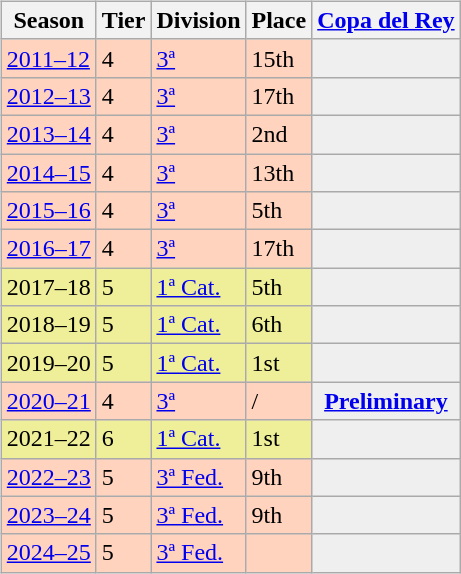<table>
<tr>
<td valign="top" width=0%><br><table class="wikitable">
<tr style="background:#f0f6fa;">
<th>Season</th>
<th>Tier</th>
<th>Division</th>
<th>Place</th>
<th><a href='#'>Copa del Rey</a></th>
</tr>
<tr>
<td style="background:#FFD3BD;"><a href='#'>2011–12</a></td>
<td style="background:#FFD3BD;">4</td>
<td style="background:#FFD3BD;"><a href='#'>3ª</a></td>
<td style="background:#FFD3BD;">15th</td>
<th style="background:#efefef;"></th>
</tr>
<tr>
<td style="background:#FFD3BD;"><a href='#'>2012–13</a></td>
<td style="background:#FFD3BD;">4</td>
<td style="background:#FFD3BD;"><a href='#'>3ª</a></td>
<td style="background:#FFD3BD;">17th</td>
<th style="background:#efefef;"></th>
</tr>
<tr>
<td style="background:#FFD3BD;"><a href='#'>2013–14</a></td>
<td style="background:#FFD3BD;">4</td>
<td style="background:#FFD3BD;"><a href='#'>3ª</a></td>
<td style="background:#FFD3BD;">2nd</td>
<th style="background:#efefef;"></th>
</tr>
<tr>
<td style="background:#FFD3BD;"><a href='#'>2014–15</a></td>
<td style="background:#FFD3BD;">4</td>
<td style="background:#FFD3BD;"><a href='#'>3ª</a></td>
<td style="background:#FFD3BD;">13th</td>
<th style="background:#efefef;"></th>
</tr>
<tr>
<td style="background:#FFD3BD;"><a href='#'>2015–16</a></td>
<td style="background:#FFD3BD;">4</td>
<td style="background:#FFD3BD;"><a href='#'>3ª</a></td>
<td style="background:#FFD3BD;">5th</td>
<th style="background:#efefef;"></th>
</tr>
<tr>
<td style="background:#FFD3BD;"><a href='#'>2016–17</a></td>
<td style="background:#FFD3BD;">4</td>
<td style="background:#FFD3BD;"><a href='#'>3ª</a></td>
<td style="background:#FFD3BD;">17th</td>
<th style="background:#efefef;"></th>
</tr>
<tr>
<td style="background:#EFEF99;">2017–18</td>
<td style="background:#EFEF99;">5</td>
<td style="background:#EFEF99;"><a href='#'>1ª Cat.</a></td>
<td style="background:#EFEF99;">5th</td>
<th style="background:#efefef;"></th>
</tr>
<tr>
<td style="background:#EFEF99;">2018–19</td>
<td style="background:#EFEF99;">5</td>
<td style="background:#EFEF99;"><a href='#'>1ª Cat.</a></td>
<td style="background:#EFEF99;">6th</td>
<th style="background:#efefef;"></th>
</tr>
<tr>
<td style="background:#EFEF99;">2019–20</td>
<td style="background:#EFEF99;">5</td>
<td style="background:#EFEF99;"><a href='#'>1ª Cat.</a></td>
<td style="background:#EFEF99;">1st</td>
<th style="background:#efefef;"></th>
</tr>
<tr>
<td style="background:#FFD3BD;"><a href='#'>2020–21</a></td>
<td style="background:#FFD3BD;">4</td>
<td style="background:#FFD3BD;"><a href='#'>3ª</a></td>
<td style="background:#FFD3BD;"> / </td>
<th style="background:#efefef;"><a href='#'>Preliminary</a></th>
</tr>
<tr>
<td style="background:#EFEF99;">2021–22</td>
<td style="background:#EFEF99;">6</td>
<td style="background:#EFEF99;"><a href='#'>1ª Cat.</a></td>
<td style="background:#EFEF99;">1st</td>
<th style="background:#efefef;"></th>
</tr>
<tr>
<td style="background:#FFD3BD;"><a href='#'>2022–23</a></td>
<td style="background:#FFD3BD;">5</td>
<td style="background:#FFD3BD;"><a href='#'>3ª Fed.</a></td>
<td style="background:#FFD3BD;">9th</td>
<th style="background:#efefef;"></th>
</tr>
<tr>
<td style="background:#FFD3BD;"><a href='#'>2023–24</a></td>
<td style="background:#FFD3BD;">5</td>
<td style="background:#FFD3BD;"><a href='#'>3ª Fed.</a></td>
<td style="background:#FFD3BD;">9th</td>
<th style="background:#efefef;"></th>
</tr>
<tr>
<td style="background:#FFD3BD;"><a href='#'>2024–25</a></td>
<td style="background:#FFD3BD;">5</td>
<td style="background:#FFD3BD;"><a href='#'>3ª Fed.</a></td>
<td style="background:#FFD3BD;"></td>
<th style="background:#efefef;"></th>
</tr>
</table>
</td>
</tr>
</table>
